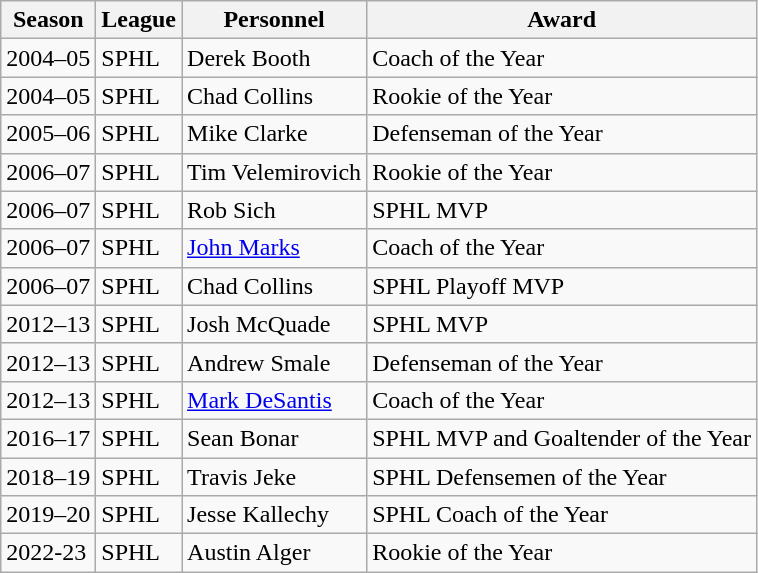<table class="wikitable">
<tr>
<th>Season</th>
<th>League</th>
<th>Personnel</th>
<th>Award</th>
</tr>
<tr>
<td>2004–05</td>
<td>SPHL</td>
<td>Derek Booth</td>
<td>Coach of the Year</td>
</tr>
<tr>
<td>2004–05</td>
<td>SPHL</td>
<td>Chad Collins</td>
<td>Rookie of the Year</td>
</tr>
<tr>
<td>2005–06</td>
<td>SPHL</td>
<td>Mike Clarke</td>
<td>Defenseman of the Year</td>
</tr>
<tr>
<td>2006–07</td>
<td>SPHL</td>
<td>Tim Velemirovich</td>
<td>Rookie of the Year</td>
</tr>
<tr>
<td>2006–07</td>
<td>SPHL</td>
<td>Rob Sich</td>
<td>SPHL MVP</td>
</tr>
<tr>
<td>2006–07</td>
<td>SPHL</td>
<td><a href='#'>John Marks</a></td>
<td>Coach of the Year</td>
</tr>
<tr>
<td>2006–07</td>
<td>SPHL</td>
<td>Chad Collins</td>
<td>SPHL Playoff MVP</td>
</tr>
<tr>
<td>2012–13</td>
<td>SPHL</td>
<td>Josh McQuade</td>
<td>SPHL MVP</td>
</tr>
<tr>
<td>2012–13</td>
<td>SPHL</td>
<td>Andrew Smale</td>
<td>Defenseman of the Year</td>
</tr>
<tr>
<td>2012–13</td>
<td>SPHL</td>
<td><a href='#'>Mark DeSantis</a></td>
<td>Coach of the Year</td>
</tr>
<tr>
<td>2016–17</td>
<td>SPHL</td>
<td>Sean Bonar</td>
<td>SPHL MVP and Goaltender of the Year</td>
</tr>
<tr>
<td>2018–19</td>
<td>SPHL</td>
<td>Travis Jeke</td>
<td>SPHL Defensemen of the Year</td>
</tr>
<tr>
<td>2019–20</td>
<td>SPHL</td>
<td>Jesse Kallechy</td>
<td>SPHL Coach of the Year</td>
</tr>
<tr>
<td>2022-23</td>
<td>SPHL</td>
<td>Austin Alger</td>
<td>Rookie of the Year</td>
</tr>
</table>
